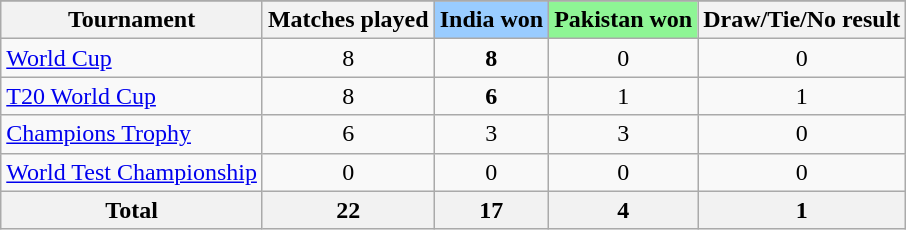<table class="wikitable" style="text-align:center">
<tr>
</tr>
<tr>
<th>Tournament</th>
<th>Matches played</th>
<th style="background:#99ccff;">India won</th>
<th style="background:#8ef595;">Pakistan won</th>
<th>Draw/Tie/No result</th>
</tr>
<tr>
<td style="text-align:left"><a href='#'>World Cup</a></td>
<td>8</td>
<td><strong>8</strong></td>
<td>0</td>
<td>0</td>
</tr>
<tr>
<td style="text-align:left"><a href='#'>T20 World Cup</a></td>
<td>8</td>
<td><strong>6</strong></td>
<td>1</td>
<td>1</td>
</tr>
<tr>
<td style="text-align:left"><a href='#'>Champions Trophy</a></td>
<td>6</td>
<td>3</td>
<td>3</td>
<td>0</td>
</tr>
<tr>
<td style="text-align:left"><a href='#'>World Test Championship</a></td>
<td>0</td>
<td>0</td>
<td>0</td>
<td>0</td>
</tr>
<tr>
<th>Total</th>
<th>22</th>
<th>17</th>
<th>4</th>
<th>1</th>
</tr>
</table>
